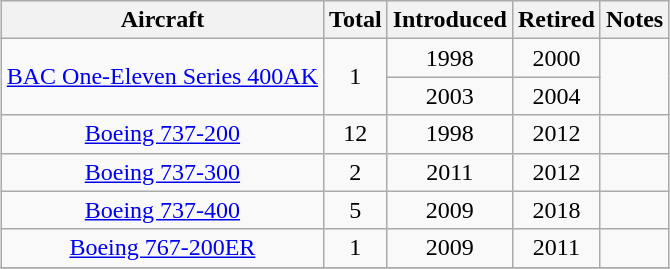<table class="wikitable" style="margin:0.5em auto; text-align:center">
<tr>
<th>Aircraft</th>
<th>Total</th>
<th>Introduced</th>
<th>Retired</th>
<th>Notes</th>
</tr>
<tr>
<td rowspan=2><a href='#'>BAC One-Eleven Series 400AK</a></td>
<td rowspan=2>1</td>
<td>1998</td>
<td>2000</td>
<td rowspan=2></td>
</tr>
<tr>
<td>2003</td>
<td>2004</td>
</tr>
<tr>
<td><a href='#'>Boeing 737-200</a></td>
<td>12</td>
<td>1998</td>
<td>2012</td>
<td></td>
</tr>
<tr>
<td><a href='#'>Boeing 737-300</a></td>
<td>2</td>
<td>2011</td>
<td>2012</td>
<td></td>
</tr>
<tr>
<td><a href='#'>Boeing 737-400</a></td>
<td>5</td>
<td>2009</td>
<td>2018</td>
<td></td>
</tr>
<tr>
<td><a href='#'>Boeing 767-200ER</a></td>
<td>1</td>
<td>2009</td>
<td>2011</td>
<td></td>
</tr>
<tr>
</tr>
</table>
